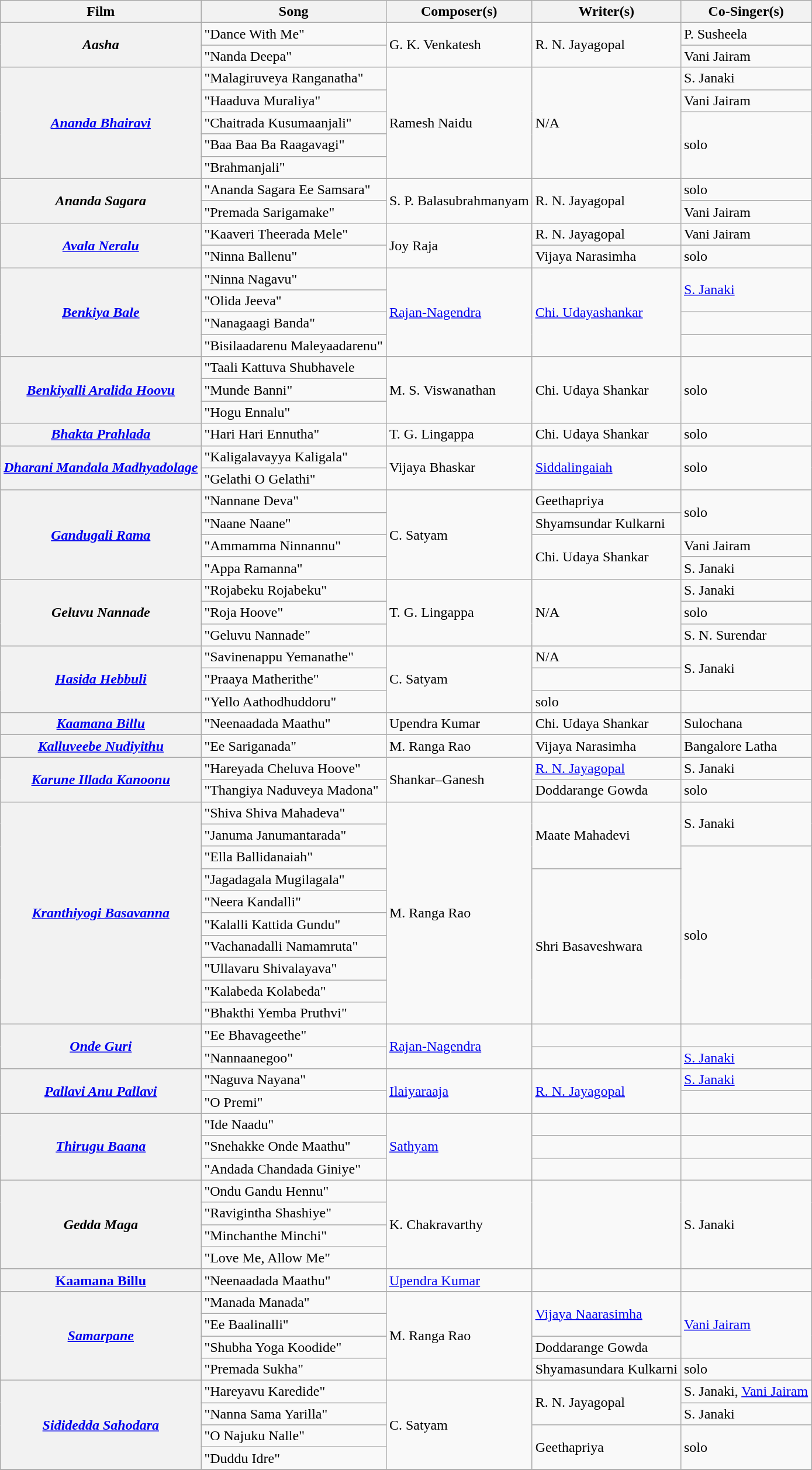<table class="wikitable">
<tr>
<th>Film</th>
<th>Song</th>
<th>Composer(s)</th>
<th>Writer(s)</th>
<th>Co-Singer(s)</th>
</tr>
<tr>
<th Rowspan=2><em>Aasha</em></th>
<td>"Dance With Me"</td>
<td rowspan=2>G. K. Venkatesh</td>
<td rowspan=2>R. N. Jayagopal</td>
<td>P. Susheela</td>
</tr>
<tr>
<td>"Nanda Deepa"</td>
<td>Vani Jairam</td>
</tr>
<tr>
<th Rowspan=5><em><a href='#'>Ananda Bhairavi</a></em></th>
<td>"Malagiruveya Ranganatha"</td>
<td Rowspan=5>Ramesh Naidu</td>
<td rowspan=5>N/A</td>
<td>S. Janaki</td>
</tr>
<tr>
<td>"Haaduva Muraliya"</td>
<td>Vani Jairam</td>
</tr>
<tr>
<td>"Chaitrada Kusumaanjali"</td>
<td rowspan=3>solo</td>
</tr>
<tr>
<td>"Baa Baa Ba Raagavagi"</td>
</tr>
<tr>
<td>"Brahmanjali"</td>
</tr>
<tr>
<th Rowspan=2><em>Ananda Sagara</em></th>
<td>"Ananda Sagara Ee Samsara"</td>
<td Rowspan=2>S. P. Balasubrahmanyam</td>
<td Rowspan=2>R. N. Jayagopal</td>
<td>solo</td>
</tr>
<tr>
<td>"Premada Sarigamake"</td>
<td>Vani Jairam</td>
</tr>
<tr>
<th Rowspan=2><em><a href='#'>Avala Neralu</a></em></th>
<td>"Kaaveri Theerada Mele"</td>
<td rowspan=2>Joy Raja</td>
<td>R. N. Jayagopal</td>
<td>Vani Jairam</td>
</tr>
<tr>
<td>"Ninna Ballenu"</td>
<td>Vijaya Narasimha</td>
<td>solo</td>
</tr>
<tr>
<th Rowspan=4><em><a href='#'>Benkiya Bale</a></em></th>
<td>"Ninna Nagavu"</td>
<td Rowspan=4><a href='#'>Rajan-Nagendra</a></td>
<td Rowspan=4><a href='#'>Chi. Udayashankar</a></td>
<td Rowspan=2><a href='#'>S. Janaki</a></td>
</tr>
<tr>
<td>"Olida Jeeva"</td>
</tr>
<tr>
<td>"Nanagaagi Banda"</td>
<td></td>
</tr>
<tr>
<td>"Bisilaadarenu Maleyaadarenu"</td>
<td></td>
</tr>
<tr>
<th Rowspan=3><em><a href='#'>Benkiyalli Aralida Hoovu</a></em></th>
<td>"Taali Kattuva Shubhavele</td>
<td rowspan=3>M. S. Viswanathan</td>
<td rowspan=3>Chi. Udaya Shankar</td>
<td rowspan=3>solo</td>
</tr>
<tr>
<td>"Munde Banni"</td>
</tr>
<tr>
<td>"Hogu Ennalu"</td>
</tr>
<tr>
<th><em><a href='#'>Bhakta Prahlada</a></em></th>
<td>"Hari Hari Ennutha"</td>
<td>T. G. Lingappa</td>
<td>Chi. Udaya Shankar</td>
<td>solo</td>
</tr>
<tr>
<th Rowspan=2><em><a href='#'>Dharani Mandala Madhyadolage</a></em></th>
<td>"Kaligalavayya Kaligala"</td>
<td rowspan=2>Vijaya Bhaskar</td>
<td rowspan=2><a href='#'>Siddalingaiah</a></td>
<td rowspan=2>solo</td>
</tr>
<tr>
<td>"Gelathi O Gelathi"</td>
</tr>
<tr>
<th Rowspan=4><em><a href='#'>Gandugali Rama</a></em></th>
<td>"Nannane Deva"</td>
<td rowspan=4>C. Satyam</td>
<td>Geethapriya</td>
<td rowspan=2>solo</td>
</tr>
<tr>
<td>"Naane Naane"</td>
<td>Shyamsundar Kulkarni</td>
</tr>
<tr>
<td>"Ammamma Ninnannu"</td>
<td rowspan=2>Chi. Udaya Shankar</td>
<td>Vani Jairam</td>
</tr>
<tr>
<td>"Appa Ramanna"</td>
<td>S. Janaki</td>
</tr>
<tr>
<th Rowspan=3><em>Geluvu Nannade</em></th>
<td>"Rojabeku Rojabeku"</td>
<td rowspan=3>T. G. Lingappa</td>
<td rowspan=3>N/A</td>
<td>S. Janaki</td>
</tr>
<tr>
<td>"Roja Hoove"</td>
<td>solo</td>
</tr>
<tr>
<td>"Geluvu Nannade"</td>
<td>S. N. Surendar</td>
</tr>
<tr>
<th Rowspan=3><em><a href='#'>Hasida Hebbuli</a></em></th>
<td>"Savinenappu Yemanathe"</td>
<td rowspan=3>C. Satyam</td>
<td rospan=3>N/A</td>
<td rowspan=2>S. Janaki</td>
</tr>
<tr>
<td>"Praaya Matherithe"</td>
</tr>
<tr>
<td>"Yello Aathodhuddoru"</td>
<td>solo</td>
</tr>
<tr>
<th><em><a href='#'>Kaamana Billu</a></em></th>
<td>"Neenaadada Maathu"</td>
<td>Upendra Kumar</td>
<td>Chi. Udaya Shankar</td>
<td>Sulochana</td>
</tr>
<tr>
<th><em><a href='#'>Kalluveebe Nudiyithu</a></em></th>
<td>"Ee Sariganada"</td>
<td>M. Ranga Rao</td>
<td>Vijaya Narasimha</td>
<td>Bangalore Latha</td>
</tr>
<tr>
<th Rowspan=2><em><a href='#'>Karune Illada Kanoonu</a></em></th>
<td>"Hareyada Cheluva Hoove"</td>
<td rowspan=2>Shankar–Ganesh</td>
<td rowspan=><a href='#'>R. N. Jayagopal</a></td>
<td>S. Janaki</td>
</tr>
<tr>
<td>"Thangiya Naduveya Madona"</td>
<td>Doddarange Gowda</td>
<td>solo</td>
</tr>
<tr>
<th Rowspan=10><em><a href='#'>Kranthiyogi Basavanna</a></em></th>
<td>"Shiva Shiva Mahadeva"</td>
<td rowspan=10>M. Ranga Rao</td>
<td rowspan=3>Maate Mahadevi</td>
<td rowspan=2>S. Janaki</td>
</tr>
<tr>
<td>"Januma Janumantarada"</td>
</tr>
<tr>
<td>"Ella Ballidanaiah"</td>
<td rowspan=8>solo</td>
</tr>
<tr>
<td>"Jagadagala Mugilagala"</td>
<td rowspan=7>Shri Basaveshwara</td>
</tr>
<tr>
<td>"Neera Kandalli"</td>
</tr>
<tr>
<td>"Kalalli Kattida Gundu"</td>
</tr>
<tr>
<td>"Vachanadalli Namamruta"</td>
</tr>
<tr>
<td>"Ullavaru Shivalayava"</td>
</tr>
<tr>
<td>"Kalabeda Kolabeda"</td>
</tr>
<tr>
<td>"Bhakthi Yemba Pruthvi"</td>
</tr>
<tr>
<th Rowspan=2><em><a href='#'>Onde Guri</a></em></th>
<td>"Ee Bhavageethe"</td>
<td Rowspan=2><a href='#'>Rajan-Nagendra</a></td>
<td></td>
<td></td>
</tr>
<tr>
<td>"Nannaanegoo"</td>
<td></td>
<td><a href='#'>S. Janaki</a></td>
</tr>
<tr>
<th Rowspan=2><em><a href='#'>Pallavi Anu Pallavi</a></em></th>
<td>"Naguva Nayana"</td>
<td Rowspan=2><a href='#'>Ilaiyaraaja</a></td>
<td Rowspan=2><a href='#'>R. N. Jayagopal</a></td>
<td><a href='#'>S. Janaki</a></td>
</tr>
<tr>
<td>"O Premi"</td>
<td></td>
</tr>
<tr>
<th Rowspan=3><em><a href='#'>Thirugu Baana</a></em></th>
<td>"Ide Naadu"</td>
<td Rowspan=3><a href='#'>Sathyam</a></td>
<td></td>
<td></td>
</tr>
<tr>
<td>"Snehakke Onde Maathu"</td>
<td></td>
<td></td>
</tr>
<tr>
<td>"Andada Chandada Giniye"</td>
<td></td>
<td></td>
</tr>
<tr>
<th Rowspan=4><em>Gedda Maga</em></th>
<td>"Ondu Gandu Hennu"</td>
<td rowspan=4>K. Chakravarthy</td>
<td Rowspan=4></td>
<td rowspan=4>S. Janaki</td>
</tr>
<tr>
<td>"Ravigintha Shashiye"</td>
</tr>
<tr>
<td>"Minchanthe Minchi"</td>
</tr>
<tr>
<td>"Love Me, Allow Me"</td>
</tr>
<tr>
<th><a href='#'>Kaamana Billu</a></th>
<td>"Neenaadada Maathu"</td>
<td><a href='#'>Upendra Kumar</a></td>
<td></td>
<td></td>
</tr>
<tr>
<th Rowspan=4><em><a href='#'>Samarpane</a></em></th>
<td>"Manada Manada"</td>
<td rowspan=4>M. Ranga Rao</td>
<td rowspan=2><a href='#'>Vijaya Naarasimha</a></td>
<td rowspan=3><a href='#'>Vani Jairam</a></td>
</tr>
<tr>
<td>"Ee Baalinalli"</td>
</tr>
<tr>
<td>"Shubha Yoga Koodide"</td>
<td>Doddarange Gowda</td>
</tr>
<tr>
<td>"Premada Sukha"</td>
<td>Shyamasundara Kulkarni</td>
<td>solo</td>
</tr>
<tr>
<th Rowspan=4><em><a href='#'>Sididedda Sahodara</a></em></th>
<td>"Hareyavu Karedide"</td>
<td rowspan=4>C. Satyam</td>
<td rowspan=2>R. N. Jayagopal</td>
<td>S. Janaki, <a href='#'>Vani Jairam</a></td>
</tr>
<tr>
<td>"Nanna Sama Yarilla"</td>
<td>S. Janaki</td>
</tr>
<tr>
<td>"O Najuku Nalle"</td>
<td rowspan=2>Geethapriya</td>
<td rowspan=2>solo</td>
</tr>
<tr>
<td>"Duddu Idre"</td>
</tr>
<tr>
</tr>
</table>
